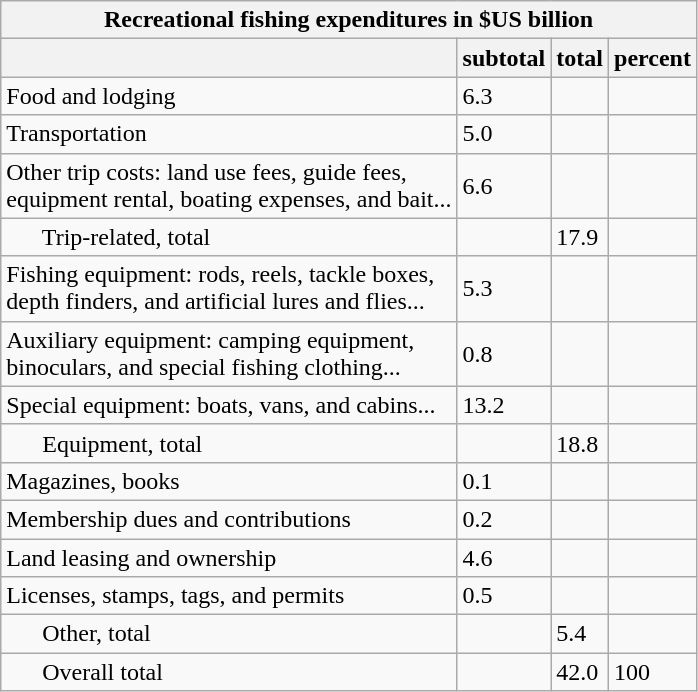<table class="wikitable" border="1">
<tr>
<th colspan=4 align="center" width="320px"><strong>Recreational fishing expenditures in $US billion</strong></th>
</tr>
<tr>
<th></th>
<th>subtotal</th>
<th>total</th>
<th>percent</th>
</tr>
<tr>
<td>Food and lodging</td>
<td>6.3</td>
<td></td>
<td></td>
</tr>
<tr>
<td>Transportation</td>
<td>5.0</td>
<td></td>
<td></td>
</tr>
<tr>
<td>Other trip costs: land use fees, guide fees,<br>equipment rental, boating expenses, and bait...</td>
<td>6.6</td>
<td></td>
<td></td>
</tr>
<tr>
<td>      Trip-related, total</td>
<td></td>
<td>17.9</td>
<td></td>
</tr>
<tr>
<td>Fishing equipment: rods, reels, tackle boxes,<br>depth finders, and artificial lures and flies...</td>
<td>5.3</td>
<td></td>
<td></td>
</tr>
<tr>
<td>Auxiliary equipment: camping equipment,<br>binoculars, and special fishing clothing...</td>
<td>0.8</td>
<td></td>
<td></td>
</tr>
<tr>
<td>Special equipment: boats, vans, and cabins...</td>
<td>13.2</td>
<td></td>
<td></td>
</tr>
<tr>
<td>      Equipment, total</td>
<td></td>
<td>18.8</td>
<td></td>
</tr>
<tr>
<td>Magazines, books</td>
<td>0.1</td>
<td></td>
<td></td>
</tr>
<tr>
<td>Membership dues and contributions</td>
<td>0.2</td>
<td></td>
<td></td>
</tr>
<tr>
<td>Land leasing and ownership</td>
<td>4.6</td>
<td></td>
<td></td>
</tr>
<tr>
<td>Licenses, stamps, tags, and permits</td>
<td>0.5</td>
<td></td>
<td></td>
</tr>
<tr>
<td>      Other, total</td>
<td></td>
<td>5.4</td>
<td></td>
</tr>
<tr>
<td>      Overall total</td>
<td></td>
<td>42.0</td>
<td>100</td>
</tr>
</table>
